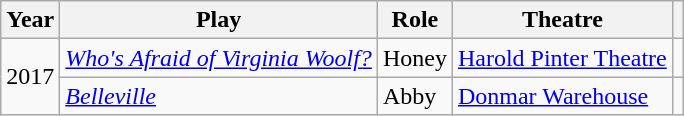<table class="wikitable sortable plainrowheaders">
<tr>
<th>Year</th>
<th>Play</th>
<th>Role</th>
<th>Theatre</th>
<th></th>
</tr>
<tr>
<td rowspan="2">2017</td>
<td><em><a href='#'>Who's Afraid of Virginia Woolf?</a></em></td>
<td>Honey</td>
<td><a href='#'>Harold Pinter Theatre</a></td>
<td></td>
</tr>
<tr>
<td><em><a href='#'>Belleville</a></em></td>
<td>Abby</td>
<td><a href='#'>Donmar Warehouse</a></td>
<td></td>
</tr>
</table>
